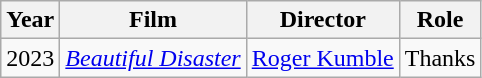<table class="wikitable">
<tr>
<th>Year</th>
<th>Film</th>
<th>Director</th>
<th>Role</th>
</tr>
<tr>
<td>2023</td>
<td><em><a href='#'>Beautiful Disaster</a></em></td>
<td><a href='#'>Roger Kumble</a></td>
<td>Thanks</td>
</tr>
</table>
